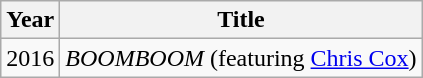<table class="wikitable plainrowheaders sortable">
<tr>
<th scope="col">Year</th>
<th scope="col">Title</th>
</tr>
<tr>
<td>2016</td>
<td><em>BOOMBOOM</em> (featuring <a href='#'>Chris Cox</a>)</td>
</tr>
</table>
